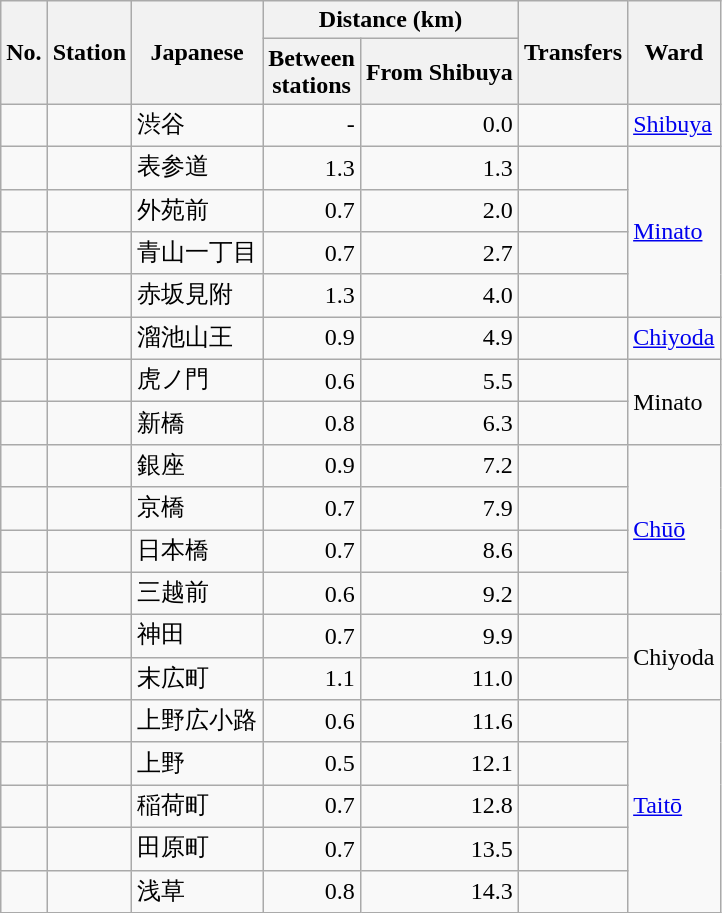<table class="wikitable" rules="all">
<tr>
<th rowspan="2">No.</th>
<th rowspan="2">Station</th>
<th rowspan="2">Japanese</th>
<th colspan="2">Distance (km)</th>
<th rowspan="2">Transfers</th>
<th rowspan="2">Ward</th>
</tr>
<tr>
<th>Between<br>stations</th>
<th>From Shibuya</th>
</tr>
<tr>
<td></td>
<td></td>
<td>渋谷</td>
<td style="text-align: right">-</td>
<td style="text-align: right">0.0</td>
<td></td>
<td><a href='#'>Shibuya</a></td>
</tr>
<tr>
<td></td>
<td></td>
<td>表参道</td>
<td style="text-align: right">1.3</td>
<td style="text-align: right">1.3</td>
<td></td>
<td rowspan="4"><a href='#'>Minato</a></td>
</tr>
<tr>
<td></td>
<td></td>
<td>外苑前</td>
<td style="text-align: right">0.7</td>
<td style="text-align: right">2.0</td>
<td> </td>
</tr>
<tr>
<td></td>
<td></td>
<td>青山一丁目</td>
<td style="text-align: right">0.7</td>
<td style="text-align: right">2.7</td>
<td></td>
</tr>
<tr>
<td></td>
<td></td>
<td>赤坂見附</td>
<td style="text-align: right">1.3</td>
<td style="text-align: right">4.0</td>
<td></td>
</tr>
<tr>
<td></td>
<td></td>
<td>溜池山王</td>
<td style="text-align: right">0.9</td>
<td style="text-align: right">4.9</td>
<td></td>
<td><a href='#'>Chiyoda</a></td>
</tr>
<tr>
<td></td>
<td></td>
<td>虎ノ門</td>
<td style="text-align: right">0.6</td>
<td style="text-align: right">5.5</td>
<td></td>
<td rowspan="2">Minato</td>
</tr>
<tr>
<td></td>
<td></td>
<td>新橋</td>
<td style="text-align: right">0.8</td>
<td style="text-align: right">6.3</td>
<td></td>
</tr>
<tr>
<td></td>
<td></td>
<td>銀座</td>
<td style="text-align: right">0.9</td>
<td style="text-align: right">7.2</td>
<td></td>
<td rowspan="4"><a href='#'>Chūō</a></td>
</tr>
<tr>
<td></td>
<td></td>
<td>京橋</td>
<td style="text-align: right">0.7</td>
<td style="text-align: right">7.9</td>
<td> </td>
</tr>
<tr>
<td></td>
<td></td>
<td>日本橋</td>
<td style="text-align: right">0.7</td>
<td style="text-align: right">8.6</td>
<td></td>
</tr>
<tr>
<td></td>
<td></td>
<td>三越前</td>
<td style="text-align: right">0.6</td>
<td style="text-align: right">9.2</td>
<td></td>
</tr>
<tr>
<td></td>
<td></td>
<td>神田</td>
<td style="text-align: right">0.7</td>
<td style="text-align: right">9.9</td>
<td></td>
<td rowspan="2">Chiyoda</td>
</tr>
<tr>
<td></td>
<td></td>
<td>末広町</td>
<td style="text-align: right">1.1</td>
<td style="text-align: right">11.0</td>
<td> </td>
</tr>
<tr>
<td></td>
<td></td>
<td>上野広小路</td>
<td style="text-align: right">0.6</td>
<td style="text-align: right">11.6</td>
<td></td>
<td rowspan="5"><a href='#'>Taitō</a></td>
</tr>
<tr>
<td></td>
<td></td>
<td>上野</td>
<td style="text-align: right">0.5</td>
<td style="text-align: right">12.1</td>
<td></td>
</tr>
<tr>
<td></td>
<td></td>
<td>稲荷町</td>
<td style="text-align: right">0.7</td>
<td style="text-align: right">12.8</td>
<td> </td>
</tr>
<tr>
<td></td>
<td></td>
<td>田原町</td>
<td style="text-align: right">0.7</td>
<td style="text-align: right">13.5</td>
<td> </td>
</tr>
<tr>
<td></td>
<td></td>
<td>浅草</td>
<td style="text-align: right">0.8</td>
<td style="text-align: right">14.3</td>
<td></td>
</tr>
</table>
